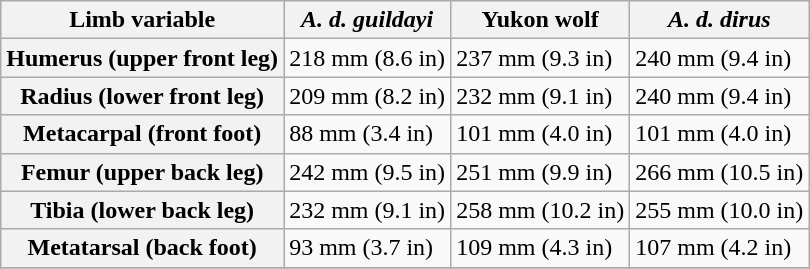<table class="wikitable">
<tr>
<th scope="col">Limb variable</th>
<th scope="col"><em>A. d. guildayi</em></th>
<th scope="col">Yukon wolf</th>
<th scope="col"><em>A. d. dirus</em></th>
</tr>
<tr>
<th scope="row">Humerus (upper front leg)</th>
<td>218 mm (8.6 in)</td>
<td>237 mm (9.3 in)</td>
<td>240 mm (9.4 in)</td>
</tr>
<tr>
<th scope="row">Radius (lower front leg)</th>
<td>209 mm (8.2 in)</td>
<td>232 mm (9.1 in)</td>
<td>240 mm (9.4 in)</td>
</tr>
<tr>
<th scope="row">Metacarpal (front foot)</th>
<td>88 mm (3.4 in)</td>
<td>101 mm (4.0 in)</td>
<td>101 mm (4.0 in)</td>
</tr>
<tr>
<th scope="row">Femur (upper back leg)</th>
<td>242 mm (9.5 in)</td>
<td>251 mm (9.9 in)</td>
<td>266 mm (10.5 in)</td>
</tr>
<tr>
<th scope="row">Tibia (lower back leg)</th>
<td>232 mm (9.1 in)</td>
<td>258 mm (10.2 in)</td>
<td>255 mm (10.0 in)</td>
</tr>
<tr>
<th scope="row">Metatarsal (back foot)</th>
<td>93 mm (3.7 in)</td>
<td>109 mm (4.3 in)</td>
<td>107 mm (4.2 in)</td>
</tr>
<tr>
</tr>
</table>
